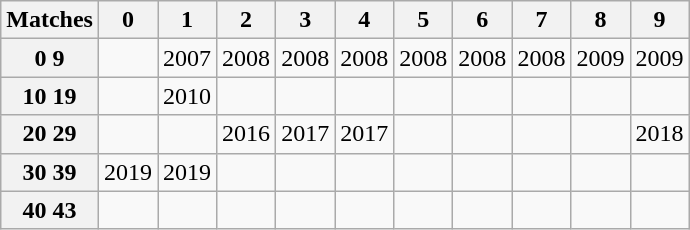<table class=wikitable>
<tr>
<th>Matches</th>
<th>0</th>
<th>1</th>
<th>2</th>
<th>3</th>
<th>4</th>
<th>5</th>
<th>6</th>
<th>7</th>
<th>8</th>
<th>9</th>
</tr>
<tr>
<th>0  9</th>
<td align=center></td>
<td> 2007</td>
<td> 2008</td>
<td> 2008</td>
<td> 2008</td>
<td> 2008</td>
<td> 2008</td>
<td> 2008</td>
<td> 2009</td>
<td> 2009</td>
</tr>
<tr>
<th>10  19</th>
<td> </td>
<td> 2010</td>
<td> </td>
<td> </td>
<td> </td>
<td> </td>
<td> </td>
<td> </td>
<td> </td>
<td> </td>
</tr>
<tr>
<th>20  29</th>
<td> </td>
<td> </td>
<td> 2016</td>
<td> 2017</td>
<td> 2017</td>
<td> </td>
<td> </td>
<td> </td>
<td> </td>
<td> 2018</td>
</tr>
<tr>
<th>30  39</th>
<td> 2019</td>
<td> 2019</td>
<td> </td>
<td> </td>
<td> </td>
<td> </td>
<td> </td>
<td> </td>
<td> </td>
<td> </td>
</tr>
<tr>
<th>40  43</th>
<td> </td>
<td> </td>
<td> </td>
<td> </td>
<td></td>
<td></td>
<td></td>
<td></td>
<td></td>
<td></td>
</tr>
</table>
